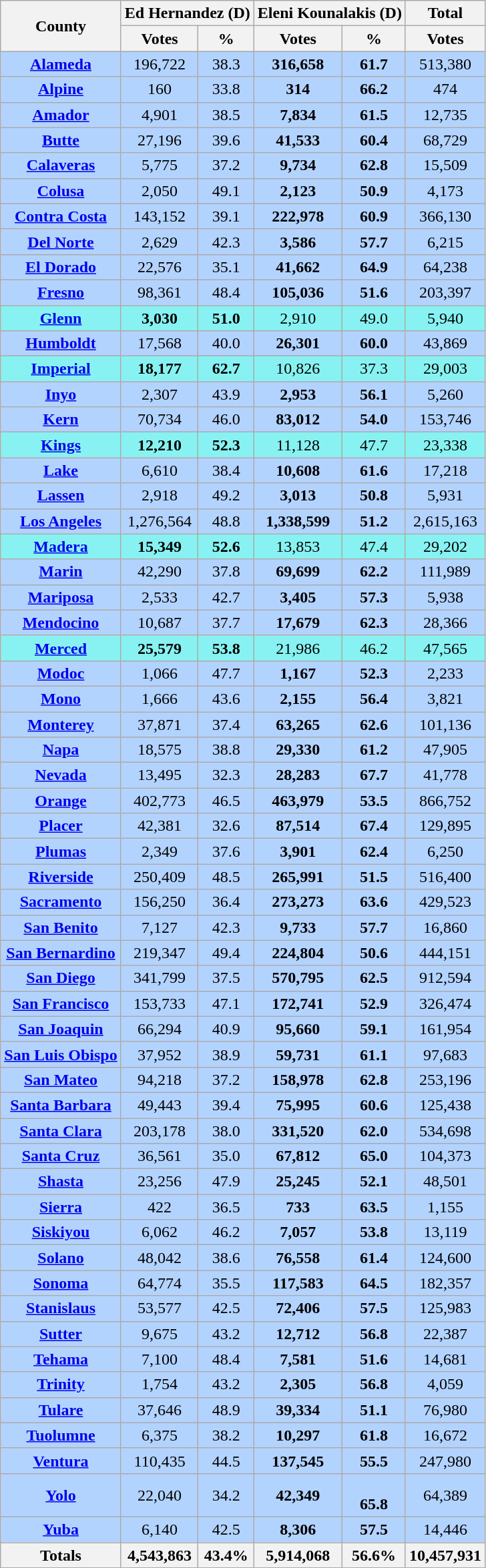<table class="wikitable sortable">
<tr>
<th rowspan="2">County</th>
<th colspan="2">Ed Hernandez (D)</th>
<th colspan="2">Eleni Kounalakis (D)</th>
<th>Total</th>
</tr>
<tr>
<th>Votes</th>
<th>%</th>
<th>Votes</th>
<th>%</th>
<th>Votes</th>
</tr>
<tr>
<td bgcolor=#B3D3FF align="center"><strong><a href='#'>Alameda</a></strong></td>
<td bgcolor=#B3D3FF align="center">196,722</td>
<td bgcolor=#B3D3FF align="center">38.3</td>
<td bgcolor=#B3D3FF align="center"><strong>316,658</strong></td>
<td bgcolor=#B3D3FF align="center"><strong>61.7</strong></td>
<td bgcolor=#B3D3FF align="center">513,380</td>
</tr>
<tr>
<td bgcolor=#B3D3FF align="center"><strong><a href='#'>Alpine</a></strong></td>
<td bgcolor=#B3D3FF align="center">160</td>
<td bgcolor=#B3D3FF align="center">33.8</td>
<td bgcolor=#B3D3FF align="center"><strong>314</strong></td>
<td bgcolor=#B3D3FF align="center"><strong>66.2</strong></td>
<td bgcolor=#B3D3FF align="center">474</td>
</tr>
<tr>
<td bgcolor=#B3D3FF align="center"><strong><a href='#'>Amador</a></strong></td>
<td bgcolor=#B3D3FF align="center">4,901</td>
<td bgcolor=#B3D3FF align="center">38.5</td>
<td bgcolor=#B3D3FF align="center"><strong>7,834</strong></td>
<td bgcolor=#B3D3FF align="center"><strong>61.5</strong></td>
<td bgcolor=#B3D3FF align="center">12,735</td>
</tr>
<tr>
<td bgcolor=#B3D3FF align="center"><strong><a href='#'>Butte</a></strong></td>
<td bgcolor=#B3D3FF align="center">27,196</td>
<td bgcolor=#B3D3FF align="center">39.6</td>
<td bgcolor=#B3D3FF align="center"><strong>41,533</strong></td>
<td bgcolor=#B3D3FF align="center"><strong>60.4</strong></td>
<td bgcolor=#B3D3FF align="center">68,729</td>
</tr>
<tr>
<td bgcolor=#B3D3FF align="center"><strong><a href='#'>Calaveras</a></strong></td>
<td bgcolor=#B3D3FF align="center">5,775</td>
<td bgcolor=#B3D3FF align="center">37.2</td>
<td bgcolor=#B3D3FF align="center"><strong>9,734</strong></td>
<td bgcolor=#B3D3FF align="center"><strong>62.8</strong></td>
<td bgcolor=#B3D3FF align="center">15,509</td>
</tr>
<tr>
<td bgcolor=#B3D3FF align="center"><strong><a href='#'>Colusa</a></strong></td>
<td bgcolor=#B3D3FF align="center">2,050</td>
<td bgcolor=#B3D3FF align="center">49.1</td>
<td bgcolor=#B3D3FF align="center"><strong>2,123</strong></td>
<td bgcolor=#B3D3FF align="center"><strong>50.9</strong></td>
<td bgcolor=#B3D3FF align="center">4,173</td>
</tr>
<tr>
<td bgcolor=#B3D3FF align="center"><strong><a href='#'>Contra Costa</a></strong></td>
<td bgcolor=#B3D3FF align="center">143,152</td>
<td bgcolor=#B3D3FF align="center">39.1</td>
<td bgcolor=#B3D3FF align="center"><strong>222,978</strong></td>
<td bgcolor=#B3D3FF align="center"><strong>60.9</strong></td>
<td bgcolor=#B3D3FF align="center">366,130</td>
</tr>
<tr>
<td bgcolor=#B3D3FF align="center"><strong><a href='#'>Del Norte</a></strong></td>
<td bgcolor=#B3D3FF align="center">2,629</td>
<td bgcolor=#B3D3FF align="center">42.3</td>
<td bgcolor=#B3D3FF align="center"><strong>3,586</strong></td>
<td bgcolor=#B3D3FF align="center"><strong>57.7</strong></td>
<td bgcolor=#B3D3FF align="center">6,215</td>
</tr>
<tr>
<td bgcolor=#B3D3FF align="center"><strong><a href='#'>El Dorado</a></strong></td>
<td bgcolor=#B3D3FF align="center">22,576</td>
<td bgcolor=#B3D3FF align="center">35.1</td>
<td bgcolor=#B3D3FF align="center"><strong>41,662</strong></td>
<td bgcolor=#B3D3FF align="center"><strong>64.9</strong></td>
<td bgcolor=#B3D3FF align="center">64,238</td>
</tr>
<tr>
<td bgcolor=#B3D3FF align="center"><strong><a href='#'>Fresno</a></strong></td>
<td bgcolor=#B3D3FF align="center">98,361</td>
<td bgcolor=#B3D3FF align="center">48.4</td>
<td bgcolor=#B3D3FF align="center"><strong>105,036</strong></td>
<td bgcolor=#B3D3FF align="center"><strong>51.6</strong></td>
<td bgcolor=#B3D3FF align="center">203,397</td>
</tr>
<tr bgcolor=#88F2F2>
<td align="center"><strong><a href='#'>Glenn</a></strong></td>
<td align="center"><strong>3,030</strong></td>
<td align="center"><strong>51.0</strong></td>
<td align="center">2,910</td>
<td align="center">49.0</td>
<td align="center">5,940</td>
</tr>
<tr>
<td bgcolor=#B3D3FF align="center"><strong><a href='#'>Humboldt</a></strong></td>
<td bgcolor=#B3D3FF align="center">17,568</td>
<td bgcolor=#B3D3FF align="center">40.0</td>
<td bgcolor=#B3D3FF align="center"><strong>26,301</strong></td>
<td bgcolor=#B3D3FF align="center"><strong>60.0</strong></td>
<td bgcolor=#B3D3FF align="center">43,869</td>
</tr>
<tr bgcolor=#88F2F2>
<td align="center"><strong><a href='#'>Imperial</a></strong></td>
<td align="center"><strong>18,177</strong></td>
<td align="center"><strong>62.7</strong></td>
<td align="center">10,826</td>
<td align="center">37.3</td>
<td align="center">29,003</td>
</tr>
<tr>
<td bgcolor=#B3D3FF align="center"><strong><a href='#'>Inyo</a></strong></td>
<td bgcolor=#B3D3FF align="center">2,307</td>
<td bgcolor=#B3D3FF align="center">43.9</td>
<td bgcolor=#B3D3FF align="center"><strong>2,953</strong></td>
<td bgcolor=#B3D3FF align="center"><strong>56.1</strong></td>
<td bgcolor=#B3D3FF align="center">5,260</td>
</tr>
<tr>
<td bgcolor=#B3D3FF align="center"><strong><a href='#'>Kern</a></strong></td>
<td bgcolor=#B3D3FF align="center">70,734</td>
<td bgcolor=#B3D3FF align="center">46.0</td>
<td bgcolor=#B3D3FF align="center"><strong>83,012</strong></td>
<td bgcolor=#B3D3FF align="center"><strong>54.0</strong></td>
<td bgcolor=#B3D3FF align="center">153,746</td>
</tr>
<tr bgcolor=#88F2F2>
<td align="center"><strong><a href='#'>Kings</a></strong></td>
<td align="center"><strong>12,210</strong></td>
<td align="center"><strong>52.3</strong></td>
<td align="center">11,128</td>
<td align="center">47.7</td>
<td align="center">23,338</td>
</tr>
<tr>
<td bgcolor=#B3D3FF align="center"><strong><a href='#'>Lake</a></strong></td>
<td bgcolor=#B3D3FF align="center">6,610</td>
<td bgcolor=#B3D3FF align="center">38.4</td>
<td bgcolor=#B3D3FF align="center"><strong>10,608</strong></td>
<td bgcolor=#B3D3FF align="center"><strong>61.6</strong></td>
<td bgcolor=#B3D3FF align="center">17,218</td>
</tr>
<tr>
<td bgcolor=#B3D3FF align="center"><strong><a href='#'>Lassen</a></strong></td>
<td bgcolor=#B3D3FF align="center">2,918</td>
<td bgcolor=#B3D3FF align="center">49.2</td>
<td bgcolor=#B3D3FF align="center"><strong>3,013</strong></td>
<td bgcolor=#B3D3FF align="center"><strong>50.8</strong></td>
<td bgcolor=#B3D3FF align="center">5,931</td>
</tr>
<tr>
<td bgcolor=#B3D3FF align="center"><strong><a href='#'>Los Angeles</a></strong></td>
<td bgcolor=#B3D3FF align="center">1,276,564</td>
<td bgcolor=#B3D3FF align="center">48.8</td>
<td bgcolor=#B3D3FF align="center"><strong>1,338,599</strong></td>
<td bgcolor=#B3D3FF align="center"><strong>51.2</strong></td>
<td bgcolor=#B3D3FF align="center">2,615,163</td>
</tr>
<tr bgcolor=#88F2F2>
<td align="center"><strong><a href='#'>Madera</a></strong></td>
<td align="center"><strong>15,349</strong></td>
<td align="center"><strong>52.6</strong></td>
<td align="center">13,853</td>
<td align="center">47.4</td>
<td align="center">29,202</td>
</tr>
<tr>
<td bgcolor=#B3D3FF align="center"><strong><a href='#'>Marin</a></strong></td>
<td bgcolor=#B3D3FF align="center">42,290</td>
<td bgcolor=#B3D3FF align="center">37.8</td>
<td bgcolor=#B3D3FF align="center"><strong>69,699</strong></td>
<td bgcolor=#B3D3FF align="center"><strong>62.2</strong></td>
<td bgcolor=#B3D3FF align="center">111,989</td>
</tr>
<tr>
<td bgcolor=#B3D3FF align="center"><strong><a href='#'>Mariposa</a></strong></td>
<td bgcolor=#B3D3FF align="center">2,533</td>
<td bgcolor=#B3D3FF align="center">42.7</td>
<td bgcolor=#B3D3FF align="center"><strong>3,405</strong></td>
<td bgcolor=#B3D3FF align="center"><strong>57.3</strong></td>
<td bgcolor=#B3D3FF align="center">5,938</td>
</tr>
<tr>
<td bgcolor=#B3D3FF align="center"><strong><a href='#'>Mendocino</a></strong></td>
<td bgcolor=#B3D3FF align="center">10,687</td>
<td bgcolor=#B3D3FF align="center">37.7</td>
<td bgcolor=#B3D3FF align="center"><strong>17,679</strong></td>
<td bgcolor=#B3D3FF align="center"><strong>62.3</strong></td>
<td bgcolor=#B3D3FF align="center">28,366</td>
</tr>
<tr bgcolor=#88F2F2>
<td align="center"><strong><a href='#'>Merced</a></strong></td>
<td align="center"><strong>25,579</strong></td>
<td align="center"><strong>53.8</strong></td>
<td align="center">21,986</td>
<td align="center">46.2</td>
<td align="center">47,565</td>
</tr>
<tr>
<td bgcolor=#B3D3FF align="center"><strong><a href='#'>Modoc</a></strong></td>
<td bgcolor=#B3D3FF align="center">1,066</td>
<td bgcolor=#B3D3FF align="center">47.7</td>
<td bgcolor=#B3D3FF align="center"><strong>1,167</strong></td>
<td bgcolor=#B3D3FF align="center"><strong>52.3</strong></td>
<td bgcolor=#B3D3FF align="center">2,233</td>
</tr>
<tr>
<td bgcolor=#B3D3FF align="center"><strong><a href='#'>Mono</a></strong></td>
<td bgcolor=#B3D3FF align="center">1,666</td>
<td bgcolor=#B3D3FF align="center">43.6</td>
<td bgcolor=#B3D3FF align="center"><strong>2,155</strong></td>
<td bgcolor=#B3D3FF align="center"><strong>56.4</strong></td>
<td bgcolor=#B3D3FF align="center">3,821</td>
</tr>
<tr>
<td bgcolor=#B3D3FF align="center"><strong><a href='#'>Monterey</a></strong></td>
<td bgcolor=#B3D3FF align="center">37,871</td>
<td bgcolor=#B3D3FF align="center">37.4</td>
<td bgcolor=#B3D3FF align="center"><strong>63,265</strong></td>
<td bgcolor=#B3D3FF align="center"><strong>62.6</strong></td>
<td bgcolor=#B3D3FF align="center">101,136</td>
</tr>
<tr>
<td bgcolor=#B3D3FF align="center"><strong><a href='#'>Napa</a></strong></td>
<td bgcolor=#B3D3FF align="center">18,575</td>
<td bgcolor=#B3D3FF align="center">38.8</td>
<td bgcolor=#B3D3FF align="center"><strong>29,330</strong></td>
<td bgcolor=#B3D3FF align="center"><strong>61.2</strong></td>
<td bgcolor=#B3D3FF align="center">47,905</td>
</tr>
<tr>
<td bgcolor=#B3D3FF align="center"><strong><a href='#'>Nevada</a></strong></td>
<td bgcolor=#B3D3FF align="center">13,495</td>
<td bgcolor=#B3D3FF align="center">32.3</td>
<td bgcolor=#B3D3FF align="center"><strong>28,283</strong></td>
<td bgcolor=#B3D3FF align="center"><strong>67.7</strong></td>
<td bgcolor=#B3D3FF align="center">41,778</td>
</tr>
<tr>
<td bgcolor=#B3D3FF align="center"><strong><a href='#'>Orange</a></strong></td>
<td bgcolor=#B3D3FF align="center">402,773</td>
<td bgcolor=#B3D3FF align="center">46.5</td>
<td bgcolor=#B3D3FF align="center"><strong>463,979</strong></td>
<td bgcolor=#B3D3FF align="center"><strong>53.5</strong></td>
<td bgcolor=#B3D3FF align="center">866,752</td>
</tr>
<tr>
<td bgcolor=#B3D3FF align="center"><strong><a href='#'>Placer</a></strong></td>
<td bgcolor=#B3D3FF align="center">42,381</td>
<td bgcolor=#B3D3FF align="center">32.6</td>
<td bgcolor=#B3D3FF align="center"><strong>87,514</strong></td>
<td bgcolor=#B3D3FF align="center"><strong>67.4</strong></td>
<td bgcolor=#B3D3FF align="center">129,895</td>
</tr>
<tr>
<td bgcolor=#B3D3FF align="center"><strong><a href='#'>Plumas</a></strong></td>
<td bgcolor=#B3D3FF align="center">2,349</td>
<td bgcolor=#B3D3FF align="center">37.6</td>
<td bgcolor=#B3D3FF align="center"><strong>3,901</strong></td>
<td bgcolor=#B3D3FF align="center"><strong>62.4</strong></td>
<td bgcolor=#B3D3FF align="center">6,250</td>
</tr>
<tr>
<td bgcolor=#B3D3FF align="center"><strong><a href='#'>Riverside</a></strong></td>
<td bgcolor=#B3D3FF align="center">250,409</td>
<td bgcolor=#B3D3FF align="center">48.5</td>
<td bgcolor=#B3D3FF align="center"><strong>265,991</strong></td>
<td bgcolor=#B3D3FF align="center"><strong>51.5</strong></td>
<td bgcolor=#B3D3FF align="center">516,400</td>
</tr>
<tr>
<td bgcolor=#B3D3FF align="center"><strong><a href='#'>Sacramento</a></strong></td>
<td bgcolor=#B3D3FF align="center">156,250</td>
<td bgcolor=#B3D3FF align="center">36.4</td>
<td bgcolor=#B3D3FF align="center"><strong>273,273</strong></td>
<td bgcolor=#B3D3FF align="center"><strong>63.6</strong></td>
<td bgcolor=#B3D3FF align="center">429,523</td>
</tr>
<tr>
<td bgcolor=#B3D3FF align="center"><strong><a href='#'>San Benito</a></strong></td>
<td bgcolor=#B3D3FF align="center">7,127</td>
<td bgcolor=#B3D3FF align="center">42.3</td>
<td bgcolor=#B3D3FF align="center"><strong>9,733</strong></td>
<td bgcolor=#B3D3FF align="center"><strong>57.7</strong></td>
<td bgcolor=#B3D3FF align="center">16,860</td>
</tr>
<tr>
<td bgcolor=#B3D3FF align="center"><strong><a href='#'>San Bernardino</a></strong></td>
<td bgcolor=#B3D3FF align="center">219,347</td>
<td bgcolor=#B3D3FF align="center">49.4</td>
<td bgcolor=#B3D3FF align="center"><strong>224,804</strong></td>
<td bgcolor=#B3D3FF align="center"><strong>50.6</strong></td>
<td bgcolor=#B3D3FF align="center">444,151</td>
</tr>
<tr>
<td bgcolor=#B3D3FF align="center"><strong><a href='#'>San Diego</a></strong></td>
<td bgcolor=#B3D3FF align="center">341,799</td>
<td bgcolor=#B3D3FF align="center">37.5</td>
<td bgcolor=#B3D3FF align="center"><strong>570,795</strong></td>
<td bgcolor=#B3D3FF align="center"><strong>62.5</strong></td>
<td bgcolor=#B3D3FF align="center">912,594</td>
</tr>
<tr>
<td bgcolor=#B3D3FF align="center"><strong><a href='#'>San Francisco</a></strong></td>
<td bgcolor=#B3D3FF align="center">153,733</td>
<td bgcolor=#B3D3FF align="center">47.1</td>
<td bgcolor=#B3D3FF align="center"><strong>172,741</strong></td>
<td bgcolor=#B3D3FF align="center"><strong>52.9</strong></td>
<td bgcolor=#B3D3FF align="center">326,474</td>
</tr>
<tr>
<td bgcolor=#B3D3FF align="center"><strong><a href='#'>San Joaquin</a></strong></td>
<td bgcolor=#B3D3FF align="center">66,294</td>
<td bgcolor=#B3D3FF align="center">40.9</td>
<td bgcolor=#B3D3FF align="center"><strong>95,660</strong></td>
<td bgcolor=#B3D3FF align="center"><strong>59.1</strong></td>
<td bgcolor=#B3D3FF align="center">161,954</td>
</tr>
<tr>
<td bgcolor=#B3D3FF align="center"><strong><a href='#'>San Luis Obispo</a></strong></td>
<td bgcolor=#B3D3FF align="center">37,952</td>
<td bgcolor=#B3D3FF align="center">38.9</td>
<td bgcolor=#B3D3FF align="center"><strong>59,731</strong></td>
<td bgcolor=#B3D3FF align="center"><strong>61.1</strong></td>
<td bgcolor=#B3D3FF align="center">97,683</td>
</tr>
<tr>
<td bgcolor=#B3D3FF align="center"><strong><a href='#'>San Mateo</a></strong></td>
<td bgcolor=#B3D3FF align="center">94,218</td>
<td bgcolor=#B3D3FF align="center">37.2</td>
<td bgcolor=#B3D3FF align="center"><strong>158,978</strong></td>
<td bgcolor=#B3D3FF align="center"><strong>62.8</strong></td>
<td bgcolor=#B3D3FF align="center">253,196</td>
</tr>
<tr>
<td bgcolor=#B3D3FF align="center"><strong><a href='#'>Santa Barbara</a></strong></td>
<td bgcolor=#B3D3FF align="center">49,443</td>
<td bgcolor=#B3D3FF align="center">39.4</td>
<td bgcolor=#B3D3FF align="center"><strong>75,995</strong></td>
<td bgcolor=#B3D3FF align="center"><strong>60.6</strong></td>
<td bgcolor=#B3D3FF align="center">125,438</td>
</tr>
<tr>
<td bgcolor=#B3D3FF align="center"><strong><a href='#'>Santa Clara</a></strong></td>
<td bgcolor=#B3D3FF align="center">203,178</td>
<td bgcolor=#B3D3FF align="center">38.0</td>
<td bgcolor=#B3D3FF align="center"><strong>331,520</strong></td>
<td bgcolor=#B3D3FF align="center"><strong>62.0</strong></td>
<td bgcolor=#B3D3FF align="center">534,698</td>
</tr>
<tr>
<td bgcolor=#B3D3FF align="center"><strong><a href='#'>Santa Cruz</a></strong></td>
<td bgcolor=#B3D3FF align="center">36,561</td>
<td bgcolor=#B3D3FF align="center">35.0</td>
<td bgcolor=#B3D3FF align="center"><strong>67,812</strong></td>
<td bgcolor=#B3D3FF align="center"><strong>65.0</strong></td>
<td bgcolor=#B3D3FF align="center">104,373</td>
</tr>
<tr>
<td bgcolor=#B3D3FF align="center"><strong><a href='#'>Shasta</a></strong></td>
<td bgcolor=#B3D3FF align="center">23,256</td>
<td bgcolor=#B3D3FF align="center">47.9</td>
<td bgcolor=#B3D3FF align="center"><strong>25,245</strong></td>
<td bgcolor=#B3D3FF align="center"><strong>52.1</strong></td>
<td bgcolor=#B3D3FF align="center">48,501</td>
</tr>
<tr>
<td bgcolor=#B3D3FF align="center"><strong><a href='#'>Sierra</a></strong></td>
<td bgcolor=#B3D3FF align="center">422</td>
<td bgcolor=#B3D3FF align="center">36.5</td>
<td bgcolor=#B3D3FF align="center"><strong>733</strong></td>
<td bgcolor=#B3D3FF align="center"><strong>63.5</strong></td>
<td bgcolor=#B3D3FF align="center">1,155</td>
</tr>
<tr>
<td bgcolor=#B3D3FF align="center"><strong><a href='#'>Siskiyou</a></strong></td>
<td bgcolor=#B3D3FF align="center">6,062</td>
<td bgcolor=#B3D3FF align="center">46.2</td>
<td bgcolor=#B3D3FF align="center"><strong>7,057</strong></td>
<td bgcolor=#B3D3FF align="center"><strong>53.8</strong></td>
<td bgcolor=#B3D3FF align="center">13,119</td>
</tr>
<tr>
<td bgcolor=#B3D3FF align="center"><strong><a href='#'>Solano</a></strong></td>
<td bgcolor=#B3D3FF align="center">48,042</td>
<td bgcolor=#B3D3FF align="center">38.6</td>
<td bgcolor=#B3D3FF align="center"><strong>76,558</strong></td>
<td bgcolor=#B3D3FF align="center"><strong>61.4</strong></td>
<td bgcolor=#B3D3FF align="center">124,600</td>
</tr>
<tr>
<td bgcolor=#B3D3FF align="center"><strong><a href='#'>Sonoma</a></strong></td>
<td bgcolor=#B3D3FF align="center">64,774</td>
<td bgcolor=#B3D3FF align="center">35.5</td>
<td bgcolor=#B3D3FF align="center"><strong>117,583</strong></td>
<td bgcolor=#B3D3FF align="center"><strong>64.5</strong></td>
<td bgcolor=#B3D3FF align="center">182,357</td>
</tr>
<tr>
<td bgcolor=#B3D3FF align="center"><strong><a href='#'>Stanislaus</a></strong></td>
<td bgcolor=#B3D3FF align="center">53,577</td>
<td bgcolor=#B3D3FF align="center">42.5</td>
<td bgcolor=#B3D3FF align="center"><strong>72,406</strong></td>
<td bgcolor=#B3D3FF align="center"><strong>57.5</strong></td>
<td bgcolor=#B3D3FF align="center">125,983</td>
</tr>
<tr>
<td bgcolor=#B3D3FF align="center"><strong><a href='#'>Sutter</a></strong></td>
<td bgcolor=#B3D3FF align="center">9,675</td>
<td bgcolor=#B3D3FF align="center">43.2</td>
<td bgcolor=#B3D3FF align="center"><strong>12,712</strong></td>
<td bgcolor=#B3D3FF align="center"><strong>56.8</strong></td>
<td bgcolor=#B3D3FF align="center">22,387</td>
</tr>
<tr>
<td bgcolor=#B3D3FF align="center"><strong><a href='#'>Tehama</a></strong></td>
<td bgcolor=#B3D3FF align="center">7,100</td>
<td bgcolor=#B3D3FF align="center">48.4</td>
<td bgcolor=#B3D3FF align="center"><strong>7,581</strong></td>
<td bgcolor=#B3D3FF align="center"><strong>51.6</strong></td>
<td bgcolor=#B3D3FF align="center">14,681</td>
</tr>
<tr>
<td bgcolor=#B3D3FF align="center"><strong><a href='#'>Trinity</a></strong></td>
<td bgcolor=#B3D3FF align="center">1,754</td>
<td bgcolor=#B3D3FF align="center">43.2</td>
<td bgcolor=#B3D3FF align="center"><strong>2,305</strong></td>
<td bgcolor=#B3D3FF align="center"><strong>56.8</strong></td>
<td bgcolor=#B3D3FF align="center">4,059</td>
</tr>
<tr>
<td bgcolor=#B3D3FF align="center"><strong><a href='#'>Tulare</a></strong></td>
<td bgcolor=#B3D3FF align="center">37,646</td>
<td bgcolor=#B3D3FF align="center">48.9</td>
<td bgcolor=#B3D3FF align="center"><strong>39,334</strong></td>
<td bgcolor=#B3D3FF align="center"><strong>51.1</strong></td>
<td bgcolor=#B3D3FF align="center">76,980</td>
</tr>
<tr>
<td bgcolor=#B3D3FF align="center"><strong><a href='#'>Tuolumne</a></strong></td>
<td bgcolor=#B3D3FF align="center">6,375</td>
<td bgcolor=#B3D3FF align="center">38.2</td>
<td bgcolor=#B3D3FF align="center"><strong>10,297</strong></td>
<td bgcolor=#B3D3FF align="center"><strong>61.8</strong></td>
<td bgcolor=#B3D3FF align="center">16,672</td>
</tr>
<tr>
<td bgcolor=#B3D3FF align="center"><strong><a href='#'>Ventura</a></strong></td>
<td bgcolor=#B3D3FF align="center">110,435</td>
<td bgcolor=#B3D3FF align="center">44.5</td>
<td bgcolor=#B3D3FF align="center"><strong>137,545</strong></td>
<td bgcolor=#B3D3FF align="center"><strong>55.5</strong></td>
<td bgcolor=#B3D3FF align="center">247,980</td>
</tr>
<tr>
<td bgcolor=#B3D3FF align="center"><strong><a href='#'>Yolo</a></strong></td>
<td bgcolor=#B3D3FF align="center">22,040</td>
<td bgcolor=#B3D3FF align="center">34.2</td>
<td bgcolor=#B3D3FF align="center"><strong>42,349</strong></td>
<td bgcolor=#B3D3FF align="center"><br><strong>65.8</strong></td>
<td bgcolor=#B3D3FF align="center">64,389</td>
</tr>
<tr>
<td bgcolor=#B3D3FF align="center"><strong><a href='#'>Yuba</a></strong></td>
<td bgcolor=#B3D3FF align="center">6,140</td>
<td bgcolor=#B3D3FF align="center">42.5</td>
<td bgcolor=#B3D3FF align="center"><strong>8,306</strong></td>
<td bgcolor=#B3D3FF align="center"><strong>57.5</strong></td>
<td bgcolor=#B3D3FF align="center">14,446</td>
</tr>
<tr>
<th>Totals</th>
<th><strong>4,543,863</strong></th>
<th><strong>43.4%</strong></th>
<th><strong>5,914,068</strong></th>
<th><strong>56.6%</strong></th>
<th>10,457,931</th>
</tr>
</table>
